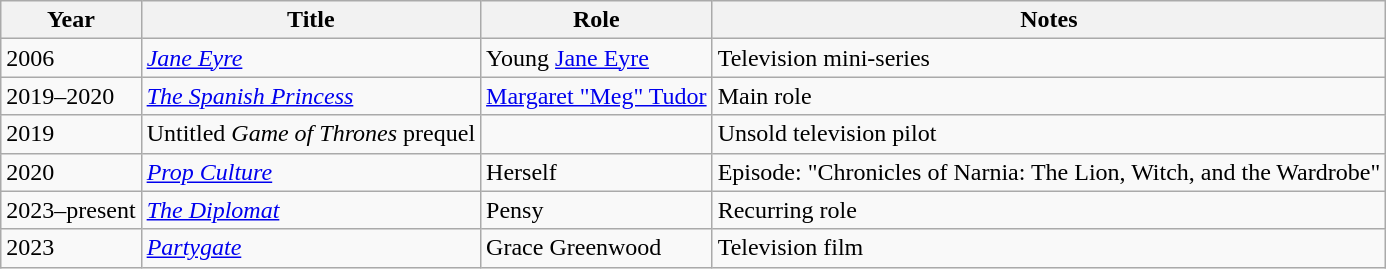<table class="wikitable">
<tr>
<th>Year</th>
<th>Title</th>
<th>Role</th>
<th>Notes</th>
</tr>
<tr>
<td>2006</td>
<td><a href='#'><em>Jane Eyre</em></a></td>
<td>Young <a href='#'>Jane Eyre</a></td>
<td>Television mini-series</td>
</tr>
<tr>
<td>2019–2020</td>
<td><em><a href='#'>The Spanish Princess</a></em></td>
<td><a href='#'>Margaret "Meg" Tudor</a></td>
<td>Main role</td>
</tr>
<tr>
<td>2019</td>
<td>Untitled <em>Game of Thrones</em> prequel</td>
<td></td>
<td>Unsold television pilot</td>
</tr>
<tr>
<td>2020</td>
<td><em><a href='#'>Prop Culture</a></em></td>
<td>Herself</td>
<td>Episode: "Chronicles of Narnia: The Lion, Witch, and the Wardrobe"</td>
</tr>
<tr>
<td>2023–present</td>
<td><em><a href='#'>The Diplomat</a></em></td>
<td>Pensy</td>
<td>Recurring role</td>
</tr>
<tr>
<td>2023</td>
<td><em><a href='#'>Partygate</a></em></td>
<td>Grace Greenwood</td>
<td>Television film</td>
</tr>
</table>
